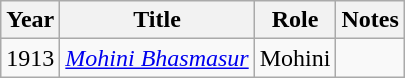<table class="wikitable">
<tr>
<th>Year</th>
<th>Title</th>
<th>Role</th>
<th>Notes</th>
</tr>
<tr>
<td>1913</td>
<td><em><a href='#'>Mohini Bhasmasur</a></em></td>
<td>Mohini</td>
<td></td>
</tr>
</table>
